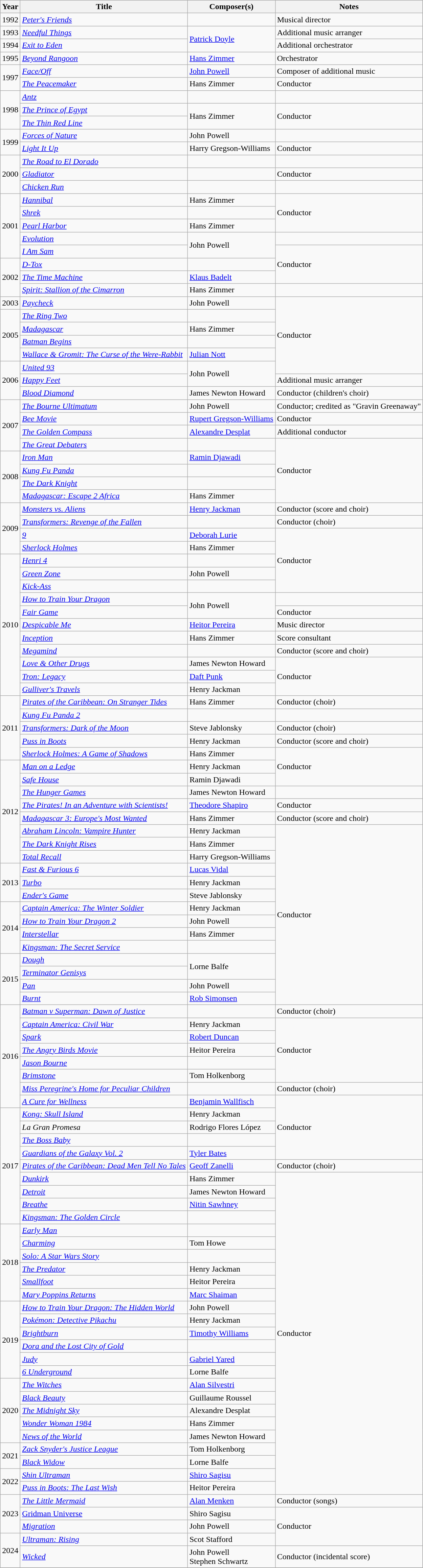<table class="wikitable">
<tr>
<th>Year</th>
<th>Title</th>
<th>Composer(s)</th>
<th>Notes</th>
</tr>
<tr>
<td>1992</td>
<td><em><a href='#'>Peter's Friends</a></em></td>
<td></td>
<td>Musical director</td>
</tr>
<tr>
<td>1993</td>
<td><em><a href='#'>Needful Things</a></em></td>
<td rowspan="2"><a href='#'>Patrick Doyle</a></td>
<td>Additional music arranger</td>
</tr>
<tr>
<td>1994</td>
<td><em><a href='#'>Exit to Eden</a></em></td>
<td>Additional orchestrator</td>
</tr>
<tr>
<td>1995</td>
<td><em><a href='#'>Beyond Rangoon</a></em></td>
<td><a href='#'>Hans Zimmer</a></td>
<td>Orchestrator</td>
</tr>
<tr>
<td rowspan="2">1997</td>
<td><em><a href='#'>Face/Off</a></em></td>
<td><a href='#'>John Powell</a></td>
<td>Composer of additional music</td>
</tr>
<tr>
<td><em><a href='#'>The Peacemaker</a></em></td>
<td>Hans Zimmer</td>
<td>Conductor</td>
</tr>
<tr>
<td rowspan="3">1998</td>
<td><em><a href='#'>Antz</a></em></td>
<td></td>
<td></td>
</tr>
<tr>
<td><em><a href='#'>The Prince of Egypt</a></em></td>
<td rowspan="2">Hans Zimmer</td>
<td rowspan="2">Conductor</td>
</tr>
<tr>
<td><em><a href='#'>The Thin Red Line</a></em></td>
</tr>
<tr>
<td rowspan="2">1999</td>
<td><em><a href='#'>Forces of Nature</a></em></td>
<td>John Powell</td>
<td></td>
</tr>
<tr>
<td><em><a href='#'>Light It Up</a></em></td>
<td>Harry Gregson-Williams</td>
<td>Conductor</td>
</tr>
<tr>
<td rowspan="3">2000</td>
<td><em><a href='#'>The Road to El Dorado</a></em></td>
<td></td>
<td></td>
</tr>
<tr>
<td><em><a href='#'>Gladiator</a></em></td>
<td></td>
<td>Conductor</td>
</tr>
<tr>
<td><em><a href='#'>Chicken Run</a></em></td>
<td></td>
<td></td>
</tr>
<tr>
<td rowspan="5">2001</td>
<td><em><a href='#'>Hannibal</a></em></td>
<td>Hans Zimmer</td>
<td rowspan="3">Conductor</td>
</tr>
<tr>
<td><em><a href='#'>Shrek</a></em></td>
<td></td>
</tr>
<tr>
<td><em><a href='#'>Pearl Harbor</a></em></td>
<td>Hans Zimmer</td>
</tr>
<tr>
<td><em><a href='#'>Evolution</a></em></td>
<td rowspan="2">John Powell</td>
<td></td>
</tr>
<tr>
<td><em><a href='#'>I Am Sam</a></em></td>
<td rowspan="3">Conductor</td>
</tr>
<tr>
<td rowspan="3">2002</td>
<td><em><a href='#'>D-Tox</a></em></td>
<td></td>
</tr>
<tr>
<td><em><a href='#'>The Time Machine</a></em></td>
<td><a href='#'>Klaus Badelt</a></td>
</tr>
<tr>
<td><em><a href='#'>Spirit: Stallion of the Cimarron</a></em></td>
<td>Hans Zimmer</td>
<td></td>
</tr>
<tr>
<td>2003</td>
<td><em><a href='#'>Paycheck</a></em></td>
<td>John Powell</td>
<td rowspan="6">Conductor</td>
</tr>
<tr>
<td rowspan="4">2005</td>
<td><em><a href='#'>The Ring Two</a></em></td>
<td></td>
</tr>
<tr>
<td><em><a href='#'>Madagascar</a></em></td>
<td>Hans Zimmer</td>
</tr>
<tr>
<td><em><a href='#'>Batman Begins</a></em></td>
<td></td>
</tr>
<tr>
<td><em><a href='#'>Wallace & Gromit: The Curse of the Were-Rabbit</a></em></td>
<td><a href='#'>Julian Nott</a></td>
</tr>
<tr>
<td rowspan="3">2006</td>
<td><em><a href='#'>United 93</a></em></td>
<td rowspan="2">John Powell</td>
</tr>
<tr>
<td><em><a href='#'>Happy Feet</a></em></td>
<td>Additional music arranger</td>
</tr>
<tr>
<td><em><a href='#'>Blood Diamond</a></em></td>
<td>James Newton Howard</td>
<td>Conductor (children's choir)</td>
</tr>
<tr>
<td rowspan="4">2007</td>
<td><em><a href='#'>The Bourne Ultimatum</a></em></td>
<td>John Powell</td>
<td>Conductor; credited as "Gravin Greenaway"</td>
</tr>
<tr>
<td><em><a href='#'>Bee Movie</a></em></td>
<td><a href='#'>Rupert Gregson-Williams</a></td>
<td>Conductor</td>
</tr>
<tr>
<td><em><a href='#'>The Golden Compass</a></em></td>
<td><a href='#'>Alexandre Desplat</a></td>
<td>Additional conductor</td>
</tr>
<tr>
<td><em><a href='#'>The Great Debaters</a></em></td>
<td></td>
<td rowspan="5">Conductor</td>
</tr>
<tr>
<td rowspan="4">2008</td>
<td><em><a href='#'>Iron Man</a></em></td>
<td><a href='#'>Ramin Djawadi</a></td>
</tr>
<tr>
<td><em><a href='#'>Kung Fu Panda</a></em></td>
<td></td>
</tr>
<tr>
<td><em><a href='#'>The Dark Knight</a></em></td>
<td></td>
</tr>
<tr>
<td><em><a href='#'>Madagascar: Escape 2 Africa</a></em></td>
<td>Hans Zimmer</td>
</tr>
<tr>
<td rowspan="4">2009</td>
<td><em><a href='#'>Monsters vs. Aliens</a></em></td>
<td><a href='#'>Henry Jackman</a></td>
<td>Conductor (score and choir)</td>
</tr>
<tr>
<td><em><a href='#'>Transformers: Revenge of the Fallen</a></em></td>
<td></td>
<td>Conductor (choir)</td>
</tr>
<tr>
<td><em><a href='#'>9</a></em></td>
<td><a href='#'>Deborah Lurie</a></td>
<td rowspan="5">Conductor</td>
</tr>
<tr>
<td><em><a href='#'>Sherlock Holmes</a></em></td>
<td>Hans Zimmer</td>
</tr>
<tr>
<td rowspan="11">2010</td>
<td><em><a href='#'>Henri 4</a></em></td>
<td></td>
</tr>
<tr>
<td><em><a href='#'>Green Zone</a></em></td>
<td>John Powell</td>
</tr>
<tr>
<td><em><a href='#'>Kick-Ass</a></em></td>
<td></td>
</tr>
<tr>
<td><em><a href='#'>How to Train Your Dragon</a></em></td>
<td rowspan="2">John Powell</td>
<td></td>
</tr>
<tr>
<td><em><a href='#'>Fair Game</a></em></td>
<td>Conductor</td>
</tr>
<tr>
<td><em><a href='#'>Despicable Me</a></em></td>
<td><a href='#'>Heitor Pereira</a></td>
<td>Music director</td>
</tr>
<tr>
<td><em><a href='#'>Inception</a></em></td>
<td>Hans Zimmer</td>
<td>Score consultant</td>
</tr>
<tr>
<td><em><a href='#'>Megamind</a></em></td>
<td></td>
<td>Conductor (score and choir)</td>
</tr>
<tr>
<td><em><a href='#'>Love & Other Drugs</a></em></td>
<td>James Newton Howard</td>
<td rowspan="3">Conductor</td>
</tr>
<tr>
<td><em><a href='#'>Tron: Legacy</a></em></td>
<td><a href='#'>Daft Punk</a></td>
</tr>
<tr>
<td><em><a href='#'>Gulliver's Travels</a></em></td>
<td>Henry Jackman</td>
</tr>
<tr>
<td rowspan="5">2011</td>
<td><em><a href='#'>Pirates of the Caribbean: On Stranger Tides</a></em></td>
<td>Hans Zimmer</td>
<td>Conductor (choir)</td>
</tr>
<tr>
<td><em><a href='#'>Kung Fu Panda 2</a></em></td>
<td></td>
<td></td>
</tr>
<tr>
<td><em><a href='#'>Transformers: Dark of the Moon</a></em></td>
<td>Steve Jablonsky</td>
<td>Conductor (choir)</td>
</tr>
<tr>
<td><em><a href='#'>Puss in Boots</a></em></td>
<td>Henry Jackman</td>
<td>Conductor (score and choir)</td>
</tr>
<tr>
<td><em><a href='#'>Sherlock Holmes: A Game of Shadows</a></em></td>
<td>Hans Zimmer</td>
<td rowspan="3">Conductor</td>
</tr>
<tr>
<td rowspan="8">2012</td>
<td><em><a href='#'>Man on a Ledge</a></em></td>
<td>Henry Jackman</td>
</tr>
<tr>
<td><em><a href='#'>Safe House</a></em></td>
<td>Ramin Djawadi</td>
</tr>
<tr>
<td><em><a href='#'>The Hunger Games</a></em></td>
<td>James Newton Howard</td>
<td></td>
</tr>
<tr>
<td><em><a href='#'>The Pirates! In an Adventure with Scientists!</a></em></td>
<td><a href='#'>Theodore Shapiro</a></td>
<td>Conductor</td>
</tr>
<tr>
<td><em><a href='#'>Madagascar 3: Europe's Most Wanted</a></em></td>
<td>Hans Zimmer</td>
<td>Conductor (score and choir)</td>
</tr>
<tr>
<td><em><a href='#'>Abraham Lincoln: Vampire Hunter</a></em></td>
<td>Henry Jackman</td>
<td rowspan="14">Conductor</td>
</tr>
<tr>
<td><em><a href='#'>The Dark Knight Rises</a></em></td>
<td>Hans Zimmer</td>
</tr>
<tr>
<td><em><a href='#'>Total Recall</a></em></td>
<td>Harry Gregson-Williams</td>
</tr>
<tr>
<td rowspan="3">2013</td>
<td><em><a href='#'>Fast & Furious 6</a></em></td>
<td><a href='#'>Lucas Vidal</a></td>
</tr>
<tr>
<td><em><a href='#'>Turbo</a></em></td>
<td>Henry Jackman</td>
</tr>
<tr>
<td><em><a href='#'>Ender's Game</a></em></td>
<td>Steve Jablonsky</td>
</tr>
<tr>
<td rowspan="4">2014</td>
<td><em><a href='#'>Captain America: The Winter Soldier</a></em></td>
<td>Henry Jackman</td>
</tr>
<tr>
<td><em><a href='#'>How to Train Your Dragon 2</a></em></td>
<td>John Powell</td>
</tr>
<tr>
<td><em><a href='#'>Interstellar</a></em></td>
<td>Hans Zimmer</td>
</tr>
<tr>
<td><em><a href='#'>Kingsman: The Secret Service</a></em></td>
<td></td>
</tr>
<tr>
<td rowspan="4">2015</td>
<td><em><a href='#'>Dough</a></em></td>
<td rowspan="2">Lorne Balfe</td>
</tr>
<tr>
<td><em><a href='#'>Terminator Genisys</a></em></td>
</tr>
<tr>
<td><em><a href='#'>Pan</a></em></td>
<td>John Powell</td>
</tr>
<tr>
<td><em><a href='#'>Burnt</a></em></td>
<td><a href='#'>Rob Simonsen</a></td>
</tr>
<tr>
<td rowspan="8">2016</td>
<td><em><a href='#'>Batman v Superman: Dawn of Justice</a></em></td>
<td></td>
<td>Conductor (choir)</td>
</tr>
<tr>
<td><em><a href='#'>Captain America: Civil War</a></em></td>
<td>Henry Jackman</td>
<td rowspan="5">Conductor</td>
</tr>
<tr>
<td><em><a href='#'>Spark</a></em></td>
<td><a href='#'>Robert Duncan</a></td>
</tr>
<tr>
<td><em><a href='#'>The Angry Birds Movie</a></em></td>
<td>Heitor Pereira</td>
</tr>
<tr>
<td><em><a href='#'>Jason Bourne</a></em></td>
<td></td>
</tr>
<tr>
<td><em><a href='#'>Brimstone</a></em></td>
<td>Tom Holkenborg</td>
</tr>
<tr>
<td><em><a href='#'>Miss Peregrine's Home for Peculiar Children</a></em></td>
<td></td>
<td>Conductor (choir)</td>
</tr>
<tr>
<td><em><a href='#'>A Cure for Wellness</a></em></td>
<td><a href='#'>Benjamin Wallfisch</a></td>
<td rowspan="5">Conductor</td>
</tr>
<tr>
<td rowspan="9">2017</td>
<td><em><a href='#'>Kong: Skull Island</a></em></td>
<td>Henry Jackman</td>
</tr>
<tr>
<td><em>La Gran Promesa</em></td>
<td>Rodrigo Flores López</td>
</tr>
<tr>
<td><em><a href='#'>The Boss Baby</a></em></td>
<td></td>
</tr>
<tr>
<td><em><a href='#'>Guardians of the Galaxy Vol. 2</a></em></td>
<td><a href='#'>Tyler Bates</a></td>
</tr>
<tr>
<td><em><a href='#'>Pirates of the Caribbean: Dead Men Tell No Tales</a></em></td>
<td><a href='#'>Geoff Zanelli</a></td>
<td>Conductor (choir)</td>
</tr>
<tr>
<td><em><a href='#'>Dunkirk</a></em></td>
<td>Hans Zimmer</td>
<td rowspan="25">Conductor</td>
</tr>
<tr>
<td><em><a href='#'>Detroit</a></em></td>
<td>James Newton Howard</td>
</tr>
<tr>
<td><em><a href='#'>Breathe</a></em></td>
<td><a href='#'>Nitin Sawhney</a></td>
</tr>
<tr>
<td><em><a href='#'>Kingsman: The Golden Circle</a></em></td>
<td></td>
</tr>
<tr>
<td rowspan="6">2018</td>
<td><em><a href='#'>Early Man</a></em></td>
<td></td>
</tr>
<tr>
<td><em><a href='#'>Charming</a></em></td>
<td>Tom Howe</td>
</tr>
<tr>
<td><em><a href='#'>Solo: A Star Wars Story</a></em></td>
<td></td>
</tr>
<tr>
<td><em><a href='#'>The Predator</a></em></td>
<td>Henry Jackman</td>
</tr>
<tr>
<td><em><a href='#'>Smallfoot</a></em></td>
<td>Heitor Pereira</td>
</tr>
<tr>
<td><em><a href='#'>Mary Poppins Returns</a></em></td>
<td><a href='#'>Marc Shaiman</a></td>
</tr>
<tr>
<td rowspan="6">2019</td>
<td><em><a href='#'>How to Train Your Dragon: The Hidden World</a></em></td>
<td>John Powell</td>
</tr>
<tr>
<td><em><a href='#'>Pokémon: Detective Pikachu</a></em></td>
<td>Henry Jackman</td>
</tr>
<tr>
<td><em><a href='#'>Brightburn</a></em></td>
<td><a href='#'>Timothy Williams</a></td>
</tr>
<tr>
<td><em><a href='#'>Dora and the Lost City of Gold</a></em></td>
<td></td>
</tr>
<tr>
<td><em><a href='#'>Judy</a></em></td>
<td><a href='#'>Gabriel Yared</a></td>
</tr>
<tr>
<td><em><a href='#'>6 Underground</a></em></td>
<td>Lorne Balfe</td>
</tr>
<tr>
<td rowspan="5">2020</td>
<td><em><a href='#'>The Witches</a></em></td>
<td><a href='#'>Alan Silvestri</a></td>
</tr>
<tr>
<td><em><a href='#'>Black Beauty</a></em></td>
<td>Guillaume Roussel</td>
</tr>
<tr>
<td><em><a href='#'>The Midnight Sky</a></em></td>
<td>Alexandre Desplat</td>
</tr>
<tr>
<td><em><a href='#'>Wonder Woman 1984</a></em></td>
<td>Hans Zimmer</td>
</tr>
<tr>
<td><em><a href='#'>News of the World</a></em></td>
<td>James Newton Howard</td>
</tr>
<tr>
<td rowspan="2">2021</td>
<td><em><a href='#'>Zack Snyder's Justice League</a></em></td>
<td>Tom Holkenborg</td>
</tr>
<tr>
<td><em><a href='#'>Black Widow</a></em></td>
<td>Lorne Balfe</td>
</tr>
<tr>
<td rowspan="2">2022</td>
<td><em><a href='#'>Shin Ultraman</a></em></td>
<td><a href='#'>Shiro Sagisu</a></td>
</tr>
<tr>
<td><em><a href='#'>Puss in Boots: The Last Wish</a></em></td>
<td>Heitor Pereira</td>
</tr>
<tr>
<td rowspan="3">2023</td>
<td><em><a href='#'>The Little Mermaid</a></em></td>
<td><a href='#'>Alan Menken</a></td>
<td>Conductor (songs)</td>
</tr>
<tr>
<td><a href='#'>Gridman Universe</a></td>
<td>Shiro Sagisu</td>
<td rowspan="3">Conductor</td>
</tr>
<tr>
<td><em><a href='#'>Migration</a></em></td>
<td>John Powell</td>
</tr>
<tr>
<td rowspan="2">2024</td>
<td><em><a href='#'>Ultraman: Rising</a></em></td>
<td>Scot Stafford</td>
</tr>
<tr>
<td><em><a href='#'>Wicked</a></em></td>
<td>John Powell<br>Stephen Schwartz</td>
<td>Conductor (incidental score)</td>
</tr>
<tr>
</tr>
</table>
